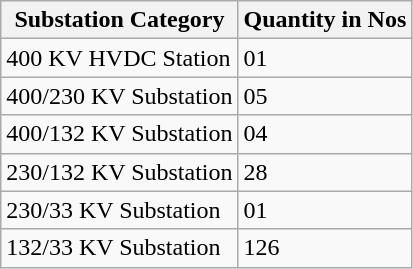<table class="wikitable sortable static-row-numbers static-row-header-text">
<tr>
<th>Substation Category</th>
<th>Quantity in Nos</th>
</tr>
<tr>
<td>400 KV HVDC Station</td>
<td>01</td>
</tr>
<tr>
<td>400/230 KV Substation</td>
<td>05</td>
</tr>
<tr>
<td>400/132 KV Substation</td>
<td>04</td>
</tr>
<tr>
<td>230/132 KV Substation</td>
<td>28</td>
</tr>
<tr>
<td>230/33 KV Substation</td>
<td>01</td>
</tr>
<tr>
<td>132/33 KV Substation</td>
<td>126</td>
</tr>
</table>
